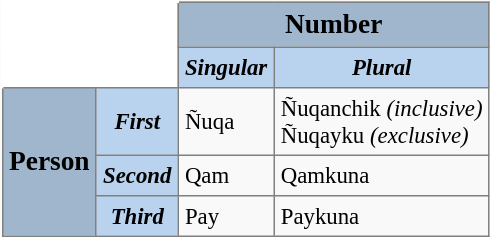<table border="1" cellpadding="4" cellspacing="0"  style="no float; margin:0 0 1em 1em; background:#f9f9f9; border:1px gray solid; border-collapse:collapse; font-size:95%; vertical-align:center;">
<tr>
<td colspan=2 rowspan=2 style="background:white;border-top:2px white solid;border-right:1px solid gray;border-bottom:1px solid gray;border-left:2px white solid;"></td>
<td colspan="2"  style="text-align:center; background:#9fb6cd;"><big><strong>Number</strong></big></td>
</tr>
<tr style="text-align:center; background:#b9d3ee;">
<td><strong><em>Singular</em></strong></td>
<td><strong><em>Plural</em></strong></td>
</tr>
<tr>
<td rowspan=3 style="background:#9FB6CD"><big><strong>Person</strong></big></td>
<td style="text-align:center; background:#b9d3ee;"><strong><em>First</em></strong></td>
<td>Ñuqa</td>
<td>Ñuqanchik <em>(inclusive)</em><br>Ñuqayku <em>(exclusive)</em></td>
</tr>
<tr>
<td style="text-align:center; background:#b9d3ee;"><strong><em>Second</em></strong></td>
<td>Qam</td>
<td>Qamkuna</td>
</tr>
<tr>
<td style="text-align:center; background:#b9d3ee;"><strong><em>Third</em></strong></td>
<td>Pay</td>
<td>Paykuna</td>
</tr>
</table>
